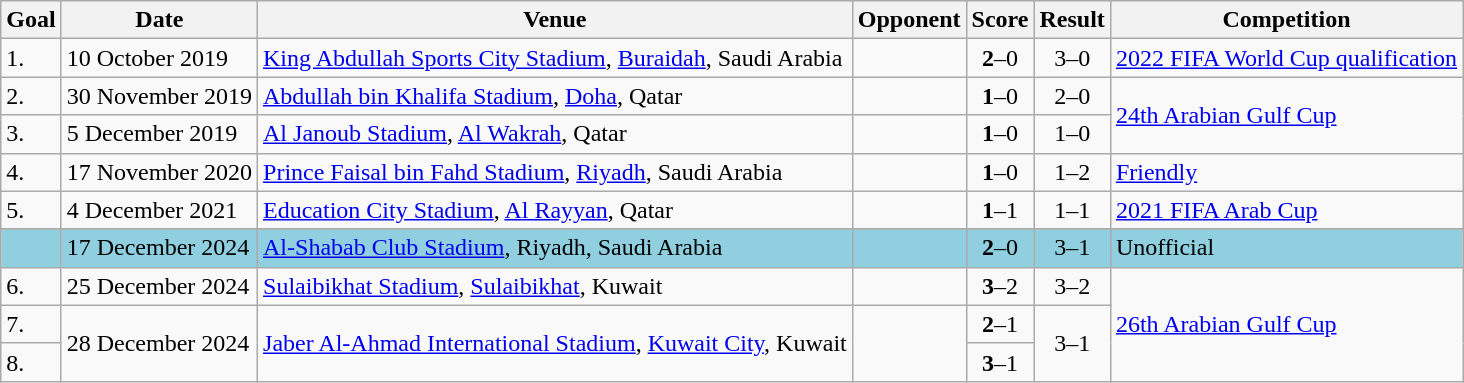<table class="wikitable plainrowheaders sortable">
<tr>
<th>Goal</th>
<th>Date</th>
<th>Venue</th>
<th>Opponent</th>
<th>Score</th>
<th>Result</th>
<th>Competition</th>
</tr>
<tr>
<td>1.</td>
<td>10 October 2019</td>
<td><a href='#'>King Abdullah Sports City Stadium</a>, <a href='#'>Buraidah</a>, Saudi Arabia</td>
<td></td>
<td align=center><strong>2</strong>–0</td>
<td align=center>3–0</td>
<td><a href='#'>2022 FIFA World Cup qualification</a></td>
</tr>
<tr>
<td>2.</td>
<td>30 November 2019</td>
<td><a href='#'>Abdullah bin Khalifa Stadium</a>, <a href='#'>Doha</a>, Qatar</td>
<td></td>
<td align=center><strong>1</strong>–0</td>
<td align=center>2–0</td>
<td rowspan=2><a href='#'>24th Arabian Gulf Cup</a></td>
</tr>
<tr>
<td>3.</td>
<td>5 December 2019</td>
<td><a href='#'>Al Janoub Stadium</a>, <a href='#'>Al Wakrah</a>, Qatar</td>
<td></td>
<td align=center><strong>1</strong>–0</td>
<td align=center>1–0</td>
</tr>
<tr>
<td>4.</td>
<td>17 November 2020</td>
<td><a href='#'>Prince Faisal bin Fahd Stadium</a>, <a href='#'>Riyadh</a>, Saudi Arabia</td>
<td></td>
<td align=center><strong>1</strong>–0</td>
<td align=center>1–2</td>
<td><a href='#'>Friendly</a></td>
</tr>
<tr>
<td>5.</td>
<td>4 December 2021</td>
<td><a href='#'>Education City Stadium</a>, <a href='#'>Al Rayyan</a>, Qatar</td>
<td></td>
<td align=center><strong>1</strong>–1</td>
<td align=center>1–1</td>
<td><a href='#'>2021 FIFA Arab Cup</a></td>
</tr>
<tr>
</tr>
<tr style="background:#8fcfdf;">
</tr>
<tr style="background:#8fcfdf;">
<td></td>
<td>17 December 2024</td>
<td><a href='#'>Al-Shabab Club Stadium</a>, Riyadh, Saudi Arabia</td>
<td></td>
<td align=center><strong>2</strong>–0</td>
<td align=center>3–1</td>
<td>Unofficial</td>
</tr>
<tr>
<td>6.</td>
<td>25 December 2024</td>
<td><a href='#'>Sulaibikhat Stadium</a>, <a href='#'>Sulaibikhat</a>, Kuwait</td>
<td></td>
<td align=center><strong>3</strong>–2</td>
<td align=center>3–2</td>
<td rowspan=3><a href='#'>26th Arabian Gulf Cup</a></td>
</tr>
<tr>
<td>7.</td>
<td rowspan=2>28 December 2024</td>
<td rowspan=2><a href='#'>Jaber Al-Ahmad International Stadium</a>, <a href='#'>Kuwait City</a>, Kuwait</td>
<td rowspan=2></td>
<td align="center"><strong>2</strong>–1</td>
<td rowspan=2 align="center">3–1</td>
</tr>
<tr>
<td>8.</td>
<td align=center><strong>3</strong>–1</td>
</tr>
</table>
